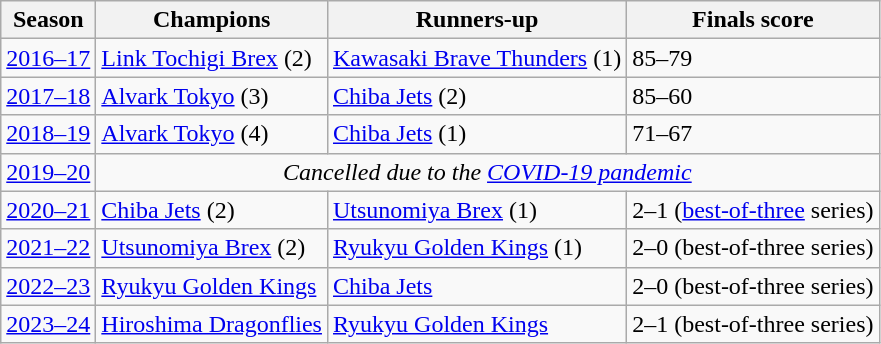<table class="wikitable">
<tr>
<th>Season</th>
<th>Champions</th>
<th>Runners-up</th>
<th>Finals score</th>
</tr>
<tr>
<td><a href='#'>2016–17</a></td>
<td><a href='#'>Link Tochigi Brex</a> (2)</td>
<td><a href='#'>Kawasaki Brave Thunders</a> (1)</td>
<td>85–79</td>
</tr>
<tr>
<td><a href='#'>2017–18</a></td>
<td><a href='#'>Alvark Tokyo</a> (3)</td>
<td><a href='#'>Chiba Jets</a> (2)</td>
<td>85–60</td>
</tr>
<tr>
<td><a href='#'>2018–19</a></td>
<td><a href='#'>Alvark Tokyo</a> (4)</td>
<td><a href='#'>Chiba Jets</a> (1)</td>
<td>71–67</td>
</tr>
<tr>
<td><a href='#'>2019–20</a></td>
<td align="center" colspan="3"><em>Cancelled due to the <a href='#'>COVID-19 pandemic</a></em></td>
</tr>
<tr>
<td><a href='#'>2020–21</a></td>
<td><a href='#'>Chiba Jets</a> (2)</td>
<td><a href='#'>Utsunomiya Brex</a> (1)</td>
<td>2–1 (<a href='#'>best-of-three</a> series)</td>
</tr>
<tr>
<td><a href='#'>2021–22</a></td>
<td><a href='#'>Utsunomiya Brex</a> (2)</td>
<td><a href='#'>Ryukyu Golden Kings</a> (1)</td>
<td>2–0 (best-of-three series)</td>
</tr>
<tr>
<td><a href='#'>2022–23</a></td>
<td><a href='#'>Ryukyu Golden Kings</a></td>
<td><a href='#'>Chiba Jets</a></td>
<td>2–0 (best-of-three series)</td>
</tr>
<tr>
<td><a href='#'>2023–24</a></td>
<td><a href='#'>Hiroshima Dragonflies</a></td>
<td><a href='#'>Ryukyu Golden Kings</a></td>
<td>2–1 (best-of-three series)</td>
</tr>
</table>
